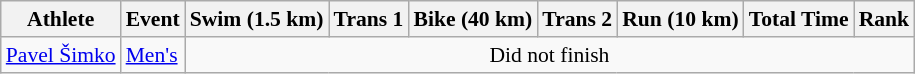<table class="wikitable" style="font-size:90%">
<tr>
<th>Athlete</th>
<th>Event</th>
<th>Swim (1.5 km)</th>
<th>Trans 1</th>
<th>Bike (40 km)</th>
<th>Trans 2</th>
<th>Run (10 km)</th>
<th>Total Time</th>
<th>Rank</th>
</tr>
<tr align=center>
<td align=left><a href='#'>Pavel Šimko</a></td>
<td align=left><a href='#'>Men's</a></td>
<td colspan=7>Did not finish</td>
</tr>
</table>
